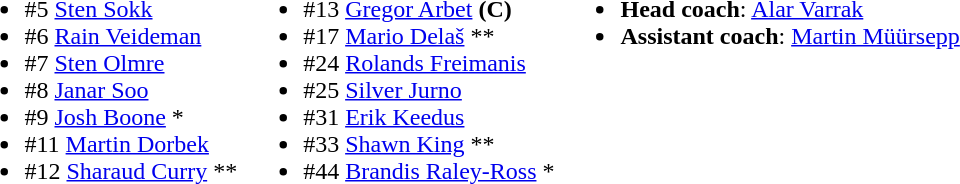<table>
<tr valign="top">
<td><br><ul><li>#5  <a href='#'>Sten Sokk</a></li><li>#6  <a href='#'>Rain Veideman</a></li><li>#7  <a href='#'>Sten Olmre</a></li><li>#8  <a href='#'>Janar Soo</a></li><li>#9  <a href='#'>Josh Boone</a> *</li><li>#11  <a href='#'>Martin Dorbek</a></li><li>#12  <a href='#'>Sharaud Curry</a> **</li></ul></td>
<td><br><ul><li>#13  <a href='#'>Gregor Arbet</a> <strong>(C)</strong></li><li>#17  <a href='#'>Mario Delaš</a> **</li><li>#24  <a href='#'>Rolands Freimanis</a></li><li>#25  <a href='#'>Silver Jurno</a></li><li>#31  <a href='#'>Erik Keedus</a></li><li>#33  <a href='#'>Shawn King</a> **</li><li>#44  <a href='#'>Brandis Raley-Ross</a> *</li></ul></td>
<td><br><ul><li><strong>Head coach</strong>:  <a href='#'>Alar Varrak</a></li><li><strong>Assistant coach</strong>:  <a href='#'>Martin Müürsepp</a></li></ul></td>
</tr>
</table>
